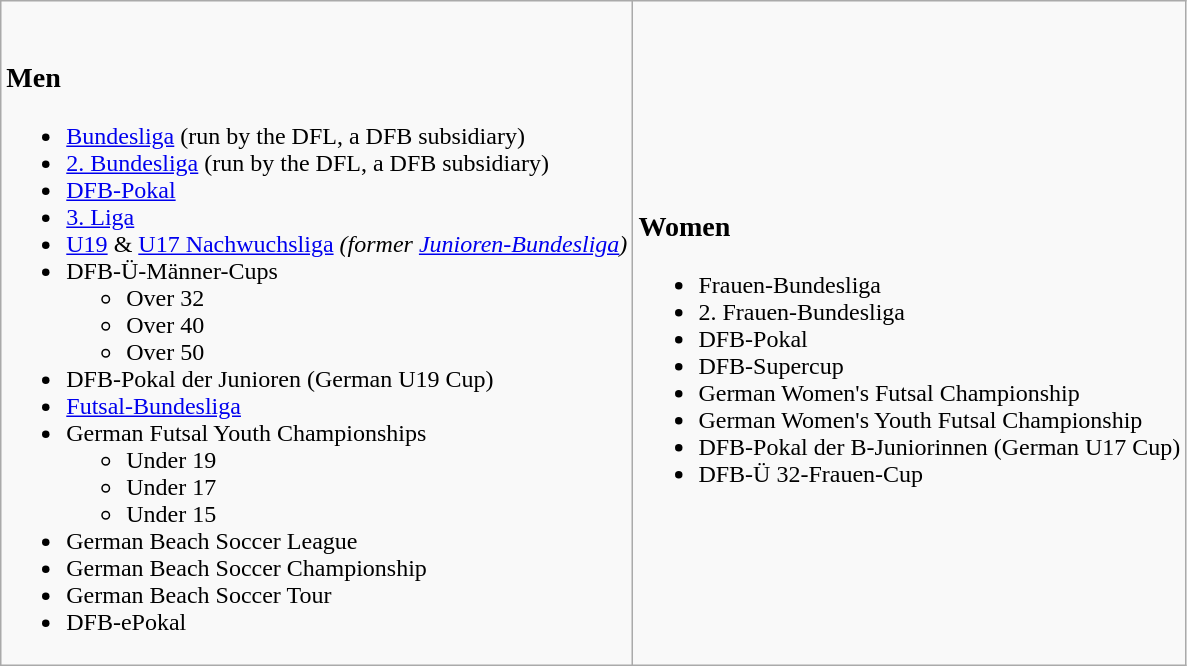<table class="wikitable">
<tr>
<td><br><h3>Men</h3><ul><li><a href='#'>Bundesliga</a> (run by the DFL, a DFB subsidiary)</li><li><a href='#'>2. Bundesliga</a> (run by the DFL, a DFB subsidiary)</li><li><a href='#'>DFB-Pokal</a></li><li><a href='#'>3. Liga</a></li><li><a href='#'>U19</a> & <a href='#'>U17 Nachwuchsliga</a> <em>(former <a href='#'>Junioren-Bundesliga</a>)</em></li><li>DFB-Ü-Männer-Cups<ul><li>Over 32</li><li>Over 40</li><li>Over 50</li></ul></li><li>DFB-Pokal der Junioren (German U19 Cup)</li><li><a href='#'>Futsal-Bundesliga</a></li><li>German Futsal Youth Championships<ul><li>Under 19</li><li>Under 17</li><li>Under 15</li></ul></li><li>German Beach Soccer League</li><li>German Beach Soccer Championship</li><li>German Beach Soccer Tour</li><li>DFB-ePokal</li></ul></td>
<td><br><h3>Women</h3><ul><li>Frauen-Bundesliga</li><li>2. Frauen-Bundesliga</li><li>DFB-Pokal</li><li>DFB-Supercup</li><li>German Women's Futsal Championship</li><li>German Women's Youth Futsal Championship</li><li>DFB-Pokal der B-Juniorinnen (German U17 Cup)</li><li>DFB-Ü 32-Frauen-Cup</li></ul></td>
</tr>
</table>
